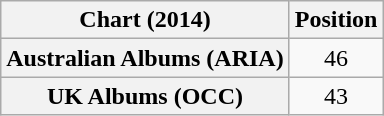<table class="wikitable sortable plainrowheaders" style="text-align:center">
<tr>
<th scope="col">Chart (2014)</th>
<th scope="col">Position</th>
</tr>
<tr>
<th scope="row">Australian Albums (ARIA)</th>
<td>46</td>
</tr>
<tr>
<th scope="row">UK Albums (OCC)</th>
<td>43</td>
</tr>
</table>
